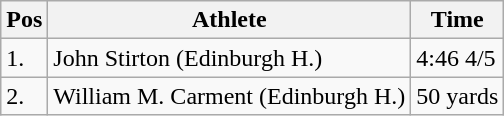<table class="wikitable">
<tr>
<th>Pos</th>
<th>Athlete</th>
<th>Time</th>
</tr>
<tr>
<td>1.</td>
<td>John Stirton (Edinburgh H.)</td>
<td>4:46 4/5</td>
</tr>
<tr>
<td>2.</td>
<td>William M. Carment (Edinburgh H.)</td>
<td>50 yards</td>
</tr>
</table>
